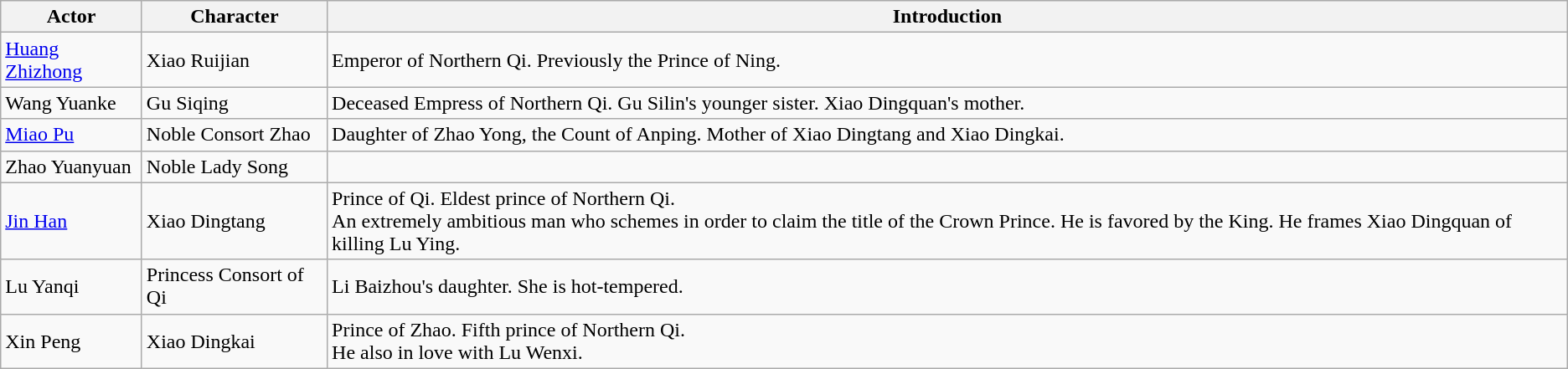<table class="wikitable">
<tr>
<th>Actor</th>
<th>Character</th>
<th>Introduction</th>
</tr>
<tr>
<td><a href='#'>Huang Zhizhong</a></td>
<td>Xiao Ruijian</td>
<td>Emperor of Northern Qi. Previously the Prince of Ning.</td>
</tr>
<tr>
<td>Wang Yuanke</td>
<td>Gu Siqing</td>
<td>Deceased Empress of Northern Qi. Gu Silin's younger sister. Xiao Dingquan's mother.</td>
</tr>
<tr>
<td><a href='#'>Miao Pu</a></td>
<td>Noble Consort Zhao</td>
<td>Daughter of Zhao Yong, the Count of Anping. Mother of Xiao Dingtang and Xiao Dingkai.</td>
</tr>
<tr>
<td>Zhao Yuanyuan</td>
<td>Noble Lady Song</td>
<td></td>
</tr>
<tr>
<td><a href='#'>Jin Han</a></td>
<td>Xiao Dingtang</td>
<td>Prince of Qi. Eldest prince of Northern Qi.<br> An extremely ambitious man who schemes in order to claim the title of the Crown Prince. He is favored by the King. He frames Xiao Dingquan of killing Lu Ying.</td>
</tr>
<tr>
<td>Lu Yanqi</td>
<td>Princess Consort of Qi</td>
<td>Li Baizhou's daughter. She is hot-tempered.</td>
</tr>
<tr>
<td>Xin Peng</td>
<td>Xiao Dingkai</td>
<td>Prince of Zhao. Fifth prince of Northern Qi.<br> He also in love with Lu Wenxi.</td>
</tr>
</table>
